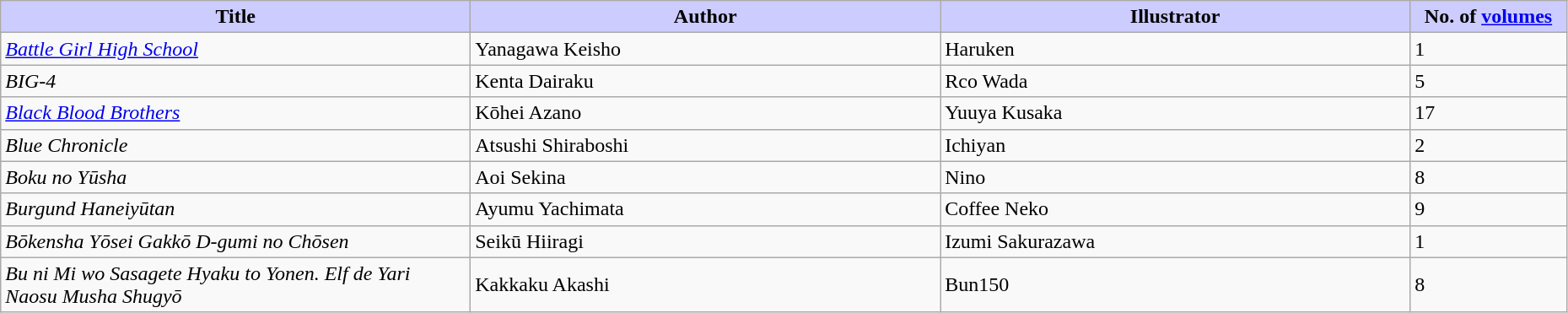<table class="wikitable" style="width: 98%;">
<tr>
<th width=30% style="background:#ccf;">Title</th>
<th width=30% style="background:#ccf;">Author</th>
<th width=30% style="background:#ccf;">Illustrator</th>
<th width=10% style="background:#ccf;">No. of <a href='#'>volumes</a></th>
</tr>
<tr>
<td><em><a href='#'>Battle Girl High School</a></em></td>
<td>Yanagawa Keisho</td>
<td>Haruken</td>
<td>1</td>
</tr>
<tr>
<td><em>BIG-4</em></td>
<td>Kenta Dairaku</td>
<td>Rco Wada</td>
<td>5</td>
</tr>
<tr>
<td><em><a href='#'>Black Blood Brothers</a></em></td>
<td>Kōhei Azano</td>
<td>Yuuya Kusaka</td>
<td>17</td>
</tr>
<tr>
<td><em>Blue Chronicle</em></td>
<td>Atsushi Shiraboshi</td>
<td>Ichiyan</td>
<td>2</td>
</tr>
<tr>
<td><em>Boku no Yūsha</em></td>
<td>Aoi Sekina</td>
<td>Nino</td>
<td>8</td>
</tr>
<tr>
<td><em>Burgund Haneiyūtan</em></td>
<td>Ayumu Yachimata</td>
<td>Coffee Neko</td>
<td>9</td>
</tr>
<tr>
<td><em>Bōkensha Yōsei Gakkō D-gumi no Chōsen</em></td>
<td>Seikū Hiiragi</td>
<td>Izumi Sakurazawa</td>
<td>1</td>
</tr>
<tr>
<td><em>Bu ni Mi wo Sasagete Hyaku to Yonen. Elf de Yari Naosu Musha Shugyō</em></td>
<td>Kakkaku Akashi</td>
<td>Bun150</td>
<td>8</td>
</tr>
</table>
